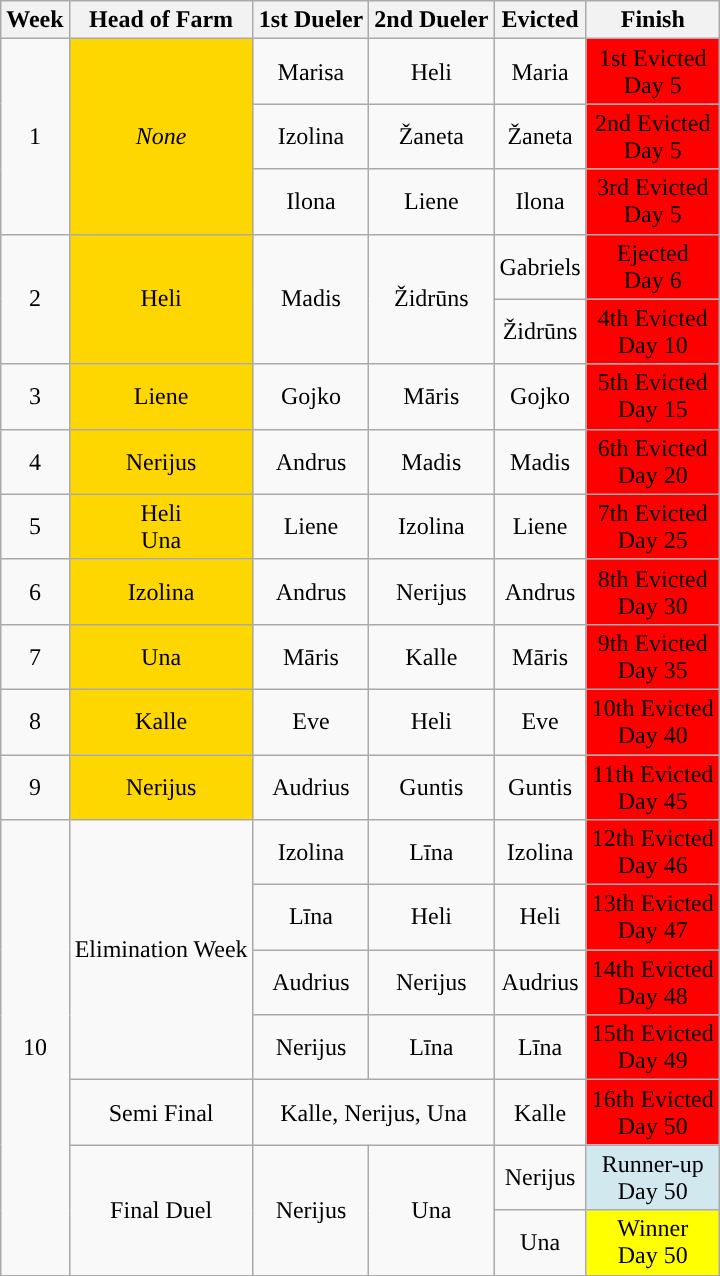<table class="wikitable" style="font-size:100%; text-align:center; margin-left: auto; margin-right: auto;">
<tr>
<th>Week</th>
<th>Head of Farm</th>
<th>1st Dueler</th>
<th>2nd Dueler</th>
<th>Evicted</th>
<th>Finish</th>
</tr>
<tr>
<td rowspan="3">1</td>
<td rowspan="3" style="background:gold;"><em>None</em></td>
<td>Marisa</td>
<td>Heli</td>
<td>Maria</td>
<td style="background:#ff0000">1st Evicted<br>Day 5</td>
</tr>
<tr>
<td>Izolina</td>
<td>Žaneta</td>
<td>Žaneta</td>
<td style="background:#ff0000">2nd Evicted<br>Day 5</td>
</tr>
<tr>
<td>Ilona</td>
<td>Liene</td>
<td>Ilona</td>
<td style="background:#ff0000">3rd Evicted<br>Day 5</td>
</tr>
<tr>
<td rowspan="2">2</td>
<td rowspan="2" style="background:gold;">Heli</td>
<td rowspan="2">Madis</td>
<td rowspan="2">Židrūns</td>
<td>Gabriels</td>
<td style="background:#ff0000">Ejected<br>Day 6</td>
</tr>
<tr>
<td>Židrūns</td>
<td style="background:#ff0000">4th Evicted<br>Day 10</td>
</tr>
<tr>
<td>3</td>
<td style="background:gold;">Liene</td>
<td>Gojko</td>
<td>Māris</td>
<td>Gojko</td>
<td style="background:#ff0000">5th Evicted<br>Day 15</td>
</tr>
<tr>
<td>4</td>
<td style="background:gold;">Nerijus</td>
<td>Andrus</td>
<td>Madis</td>
<td>Madis</td>
<td style="background:#ff0000">6th Evicted<br>Day 20</td>
</tr>
<tr>
<td>5</td>
<td style="background:gold;">Heli<br>Una</td>
<td>Liene</td>
<td>Izolina</td>
<td>Liene</td>
<td style="background:#ff0000">7th Evicted<br>Day 25</td>
</tr>
<tr>
<td>6</td>
<td style="background:gold;">Izolina</td>
<td>Andrus</td>
<td>Nerijus</td>
<td>Andrus</td>
<td style="background:#ff0000">8th Evicted<br>Day 30</td>
</tr>
<tr>
<td>7</td>
<td style="background:gold;">Una</td>
<td>Māris</td>
<td>Kalle</td>
<td>Māris</td>
<td style="background:#ff0000">9th Evicted<br>Day 35</td>
</tr>
<tr>
<td>8</td>
<td style="background:gold;">Kalle</td>
<td>Eve</td>
<td>Heli</td>
<td>Eve</td>
<td style="background:#ff0000">10th Evicted<br>Day 40</td>
</tr>
<tr>
<td>9</td>
<td style="background:gold;">Nerijus</td>
<td>Audrius</td>
<td>Guntis</td>
<td>Guntis</td>
<td style="background:#ff0000">11th Evicted<br>Day 45</td>
</tr>
<tr>
<td rowspan="7">10</td>
<td rowspan="4">Elimination Week</td>
<td>Izolina</td>
<td>Līna</td>
<td>Izolina</td>
<td style="background:#ff0000">12th Evicted<br>Day 46</td>
</tr>
<tr>
<td>Līna</td>
<td>Heli</td>
<td>Heli</td>
<td style="background:#ff0000">13th Evicted<br>Day 47</td>
</tr>
<tr>
<td>Audrius</td>
<td>Nerijus</td>
<td>Audrius</td>
<td style="background:#ff0000">14th Evicted<br>Day 48</td>
</tr>
<tr>
<td>Nerijus</td>
<td>Līna</td>
<td>Līna</td>
<td style="background:#ff0000">15th Evicted<br>Day 49</td>
</tr>
<tr>
<td>Semi Final</td>
<td colspan="2">Kalle, Nerijus, Una</td>
<td>Kalle</td>
<td style="background:#ff0000;">16th Evicted<br>Day 50</td>
</tr>
<tr>
<td rowspan="2">Final Duel</td>
<td rowspan="2">Nerijus</td>
<td rowspan="2">Una</td>
<td>Nerijus</td>
<td style="background:#D1E8EF">Runner-up<br>Day 50</td>
</tr>
<tr>
<td>Una</td>
<td style="background:yellow">Winner<br>Day 50</td>
</tr>
<tr>
</tr>
</table>
